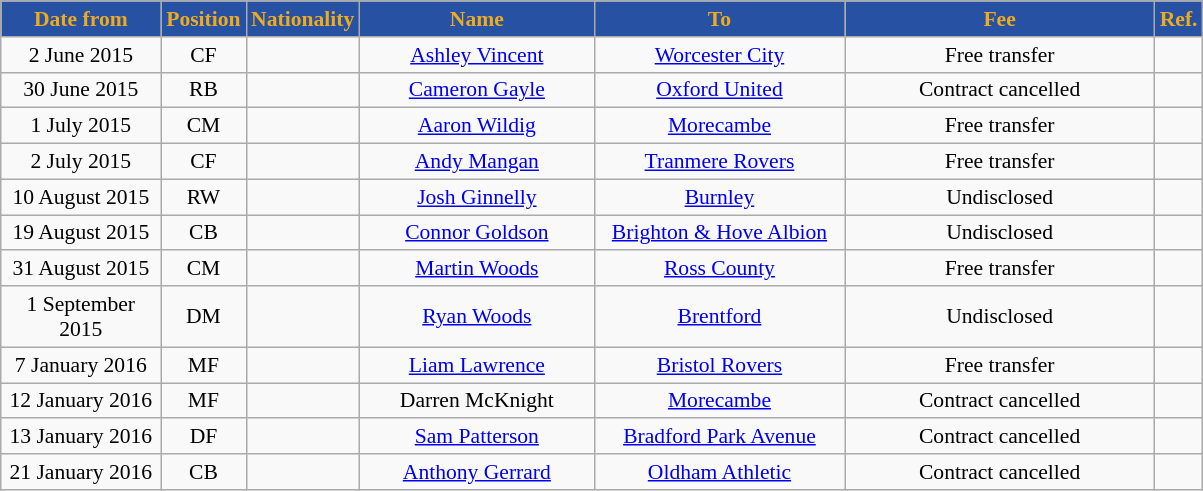<table class="wikitable"  style="text-align:center; font-size:90%; ">
<tr>
<th style="background:#2751A3; color:#EEAB1F; width:100px;">Date from</th>
<th style="background:#2751A3; color:#EEAB1F; width:50px;">Position</th>
<th style="background:#2751A3; color:#EEAB1F; width:50px;">Nationality</th>
<th style="background:#2751A3; color:#EEAB1F; width:150px;">Name</th>
<th style="background:#2751A3; color:#EEAB1F; width:160px;">To</th>
<th style="background:#2751A3; color:#EEAB1F; width:200px;">Fee</th>
<th style="background:#2751A3; color:#EEAB1F; width:25px;">Ref.</th>
</tr>
<tr>
<td>2 June 2015</td>
<td>CF</td>
<td></td>
<td><a href='#'>Ashley Vincent</a></td>
<td><a href='#'>Worcester City</a> </td>
<td>Free transfer</td>
<td></td>
</tr>
<tr>
<td>30 June 2015</td>
<td>RB</td>
<td></td>
<td><a href='#'>Cameron Gayle</a></td>
<td><a href='#'>Oxford United</a> </td>
<td>Contract cancelled</td>
<td></td>
</tr>
<tr>
<td>1 July 2015</td>
<td>CM</td>
<td></td>
<td><a href='#'>Aaron Wildig</a></td>
<td><a href='#'>Morecambe</a> </td>
<td>Free transfer</td>
<td></td>
</tr>
<tr>
<td>2 July 2015</td>
<td>CF</td>
<td></td>
<td><a href='#'>Andy Mangan</a></td>
<td><a href='#'>Tranmere Rovers</a></td>
<td>Free transfer</td>
<td></td>
</tr>
<tr>
<td>10 August 2015</td>
<td>RW</td>
<td></td>
<td><a href='#'>Josh Ginnelly</a></td>
<td><a href='#'>Burnley</a></td>
<td>Undisclosed</td>
<td></td>
</tr>
<tr>
<td>19 August 2015</td>
<td>CB</td>
<td></td>
<td><a href='#'>Connor Goldson</a></td>
<td><a href='#'>Brighton & Hove Albion</a></td>
<td>Undisclosed</td>
<td></td>
</tr>
<tr>
<td>31 August 2015</td>
<td>CM</td>
<td></td>
<td><a href='#'>Martin Woods</a></td>
<td><a href='#'>Ross County</a></td>
<td>Free transfer</td>
<td></td>
</tr>
<tr>
<td>1 September 2015</td>
<td>DM</td>
<td></td>
<td><a href='#'>Ryan Woods</a></td>
<td><a href='#'>Brentford</a></td>
<td>Undisclosed</td>
<td></td>
</tr>
<tr>
<td>7 January 2016</td>
<td>MF</td>
<td></td>
<td><a href='#'>Liam Lawrence</a></td>
<td><a href='#'>Bristol Rovers</a></td>
<td>Free transfer</td>
<td></td>
</tr>
<tr>
<td>12 January 2016</td>
<td>MF</td>
<td></td>
<td>Darren McKnight</td>
<td><a href='#'>Morecambe</a> </td>
<td>Contract cancelled</td>
<td></td>
</tr>
<tr>
<td>13 January 2016</td>
<td>DF</td>
<td></td>
<td><a href='#'>Sam Patterson</a></td>
<td><a href='#'>Bradford Park Avenue</a></td>
<td>Contract cancelled</td>
<td></td>
</tr>
<tr>
<td>21 January 2016</td>
<td>CB</td>
<td></td>
<td><a href='#'>Anthony Gerrard</a></td>
<td><a href='#'>Oldham Athletic</a></td>
<td>Contract cancelled</td>
<td></td>
</tr>
</table>
